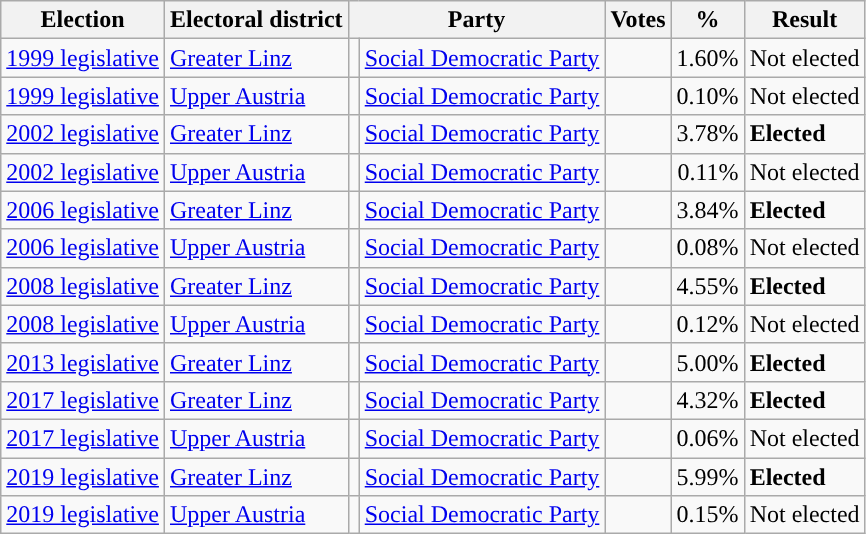<table class="wikitable" style="text-align:left;">
<tr>
<th scope=col>Election</th>
<th scope=col>Electoral district</th>
<th scope=col colspan="2">Party</th>
<th scope=col>Votes</th>
<th scope=col>%</th>
<th scope=col>Result</th>
</tr>
<tr>
<td><a href='#'>1999 legislative</a></td>
<td><a href='#'>Greater Linz</a></td>
<td style="background:"></td>
<td><a href='#'>Social Democratic Party</a></td>
<td align=right></td>
<td align=right>1.60%</td>
<td>Not elected</td>
</tr>
<tr>
<td><a href='#'>1999 legislative</a></td>
<td><a href='#'>Upper Austria</a></td>
<td style="background:"></td>
<td><a href='#'>Social Democratic Party</a></td>
<td align=right></td>
<td align=right>0.10%</td>
<td>Not elected</td>
</tr>
<tr>
<td><a href='#'>2002 legislative</a></td>
<td><a href='#'>Greater Linz</a></td>
<td style="background:"></td>
<td><a href='#'>Social Democratic Party</a></td>
<td align=right></td>
<td align=right>3.78%</td>
<td><strong>Elected</strong></td>
</tr>
<tr>
<td><a href='#'>2002 legislative</a></td>
<td><a href='#'>Upper Austria</a></td>
<td style="background:"></td>
<td><a href='#'>Social Democratic Party</a></td>
<td align=right></td>
<td align=right>0.11%</td>
<td>Not elected</td>
</tr>
<tr>
<td><a href='#'>2006 legislative</a></td>
<td><a href='#'>Greater Linz</a></td>
<td style="background:"></td>
<td><a href='#'>Social Democratic Party</a></td>
<td align=right></td>
<td align=right>3.84%</td>
<td><strong>Elected</strong></td>
</tr>
<tr>
<td><a href='#'>2006 legislative</a></td>
<td><a href='#'>Upper Austria</a></td>
<td style="background:"></td>
<td><a href='#'>Social Democratic Party</a></td>
<td align=right></td>
<td align=right>0.08%</td>
<td>Not elected</td>
</tr>
<tr>
<td><a href='#'>2008 legislative</a></td>
<td><a href='#'>Greater Linz</a></td>
<td style="background:"></td>
<td><a href='#'>Social Democratic Party</a></td>
<td align=right></td>
<td align=right>4.55%</td>
<td><strong>Elected</strong></td>
</tr>
<tr>
<td><a href='#'>2008 legislative</a></td>
<td><a href='#'>Upper Austria</a></td>
<td style="background:"></td>
<td><a href='#'>Social Democratic Party</a></td>
<td align=right></td>
<td align=right>0.12%</td>
<td>Not elected</td>
</tr>
<tr>
<td><a href='#'>2013 legislative</a></td>
<td><a href='#'>Greater Linz</a></td>
<td style="background:"></td>
<td><a href='#'>Social Democratic Party</a></td>
<td align=right></td>
<td align=right>5.00%</td>
<td><strong>Elected</strong></td>
</tr>
<tr>
<td><a href='#'>2017 legislative</a></td>
<td><a href='#'>Greater Linz</a></td>
<td style="background:"></td>
<td><a href='#'>Social Democratic Party</a></td>
<td align=right></td>
<td align=right>4.32%</td>
<td><strong>Elected</strong></td>
</tr>
<tr>
<td><a href='#'>2017 legislative</a></td>
<td><a href='#'>Upper Austria</a></td>
<td style="background:"></td>
<td><a href='#'>Social Democratic Party</a></td>
<td align=right></td>
<td align=right>0.06%</td>
<td>Not elected</td>
</tr>
<tr>
<td><a href='#'>2019 legislative</a></td>
<td><a href='#'>Greater Linz</a></td>
<td style="background:"></td>
<td><a href='#'>Social Democratic Party</a></td>
<td align=right></td>
<td align=right>5.99%</td>
<td><strong>Elected</strong></td>
</tr>
<tr>
<td><a href='#'>2019 legislative</a></td>
<td><a href='#'>Upper Austria</a></td>
<td style="background:"></td>
<td><a href='#'>Social Democratic Party</a></td>
<td align=right></td>
<td align=right>0.15%</td>
<td>Not elected</td>
</tr>
</table>
